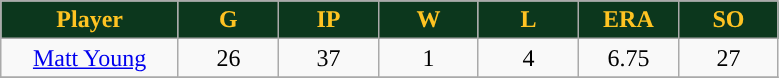<table class="wikitable sortable">
<tr>
<th style="background:#0C371D;color:#ffc322;" width="16%">Player</th>
<th style="background:#0C371D;color:#ffc322;" width="9%">G</th>
<th style="background:#0C371D;color:#ffc322;" width="9%">IP</th>
<th style="background:#0C371D;color:#ffc322;" width="9%">W</th>
<th style="background:#0C371D;color:#ffc322;" width="9%">L</th>
<th style="background:#0C371D;color:#ffc322;" width="9%">ERA</th>
<th style="background:#0c371D;color:#ffc322;" width="9%">SO</th>
</tr>
<tr align="center">
<td><a href='#'>Matt Young</a></td>
<td>26</td>
<td>37</td>
<td>1</td>
<td>4</td>
<td>6.75</td>
<td>27</td>
</tr>
<tr align="center">
</tr>
</table>
